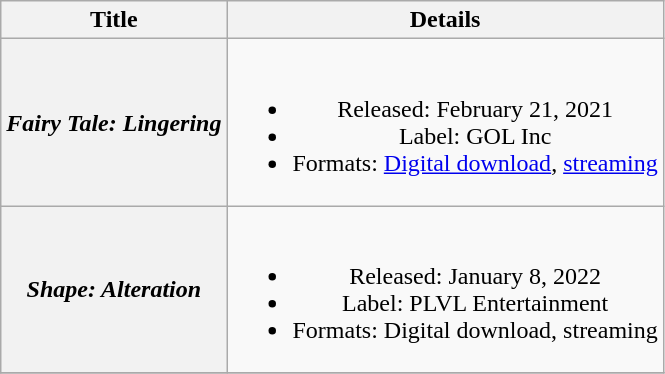<table class="wikitable plainrowheaders" style="text-align:center">
<tr>
<th scope="col">Title</th>
<th scope="col">Details</th>
</tr>
<tr>
<th scope="row"><em>Fairy Tale: Lingering</em></th>
<td><br><ul><li>Released: February 21, 2021</li><li>Label: GOL Inc</li><li>Formats: <a href='#'>Digital download</a>, <a href='#'>streaming</a></li></ul></td>
</tr>
<tr>
<th scope="row"><em>Shape: Alteration</em></th>
<td><br><ul><li>Released: January 8, 2022</li><li>Label: PLVL Entertainment</li><li>Formats: Digital download, streaming</li></ul></td>
</tr>
<tr>
</tr>
</table>
